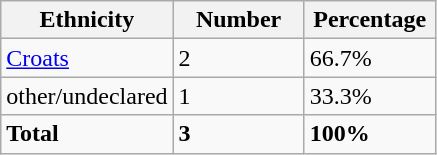<table class="wikitable">
<tr>
<th width="100px">Ethnicity</th>
<th width="80px">Number</th>
<th width="80px">Percentage</th>
</tr>
<tr>
<td><a href='#'>Croats</a></td>
<td>2</td>
<td>66.7%</td>
</tr>
<tr>
<td>other/undeclared</td>
<td>1</td>
<td>33.3%</td>
</tr>
<tr>
<td><strong>Total</strong></td>
<td><strong>3</strong></td>
<td><strong>100%</strong></td>
</tr>
</table>
